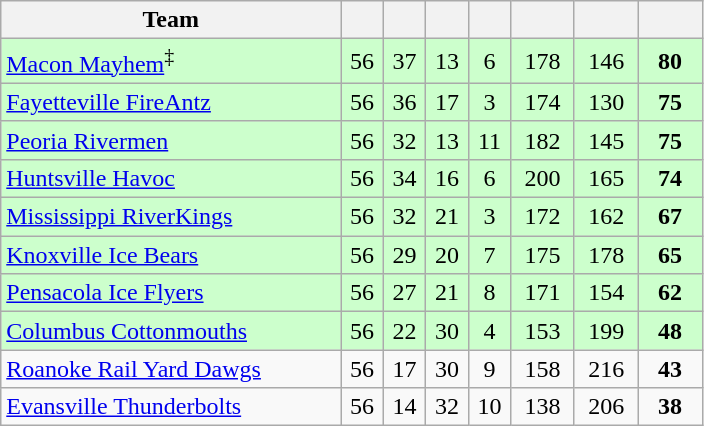<table class="wikitable">
<tr>
<th width="40%">Team</th>
<th width="5%"></th>
<th width="5%"></th>
<th width="5%"></th>
<th width="5%"></th>
<th width="7.5%"></th>
<th width="7.5%"></th>
<th width="7.5%"></th>
</tr>
<tr align=center bgcolor=#CCFFCC>
<td align=left><a href='#'>Macon Mayhem</a><sup>‡</sup></td>
<td>56</td>
<td>37</td>
<td>13</td>
<td>6</td>
<td>178</td>
<td>146</td>
<td><strong>80</strong></td>
</tr>
<tr align=center bgcolor=#CCFFCC>
<td align=left><a href='#'>Fayetteville FireAntz</a></td>
<td>56</td>
<td>36</td>
<td>17</td>
<td>3</td>
<td>174</td>
<td>130</td>
<td><strong>75</strong></td>
</tr>
<tr align=center bgcolor=#CCFFCC>
<td align=left><a href='#'>Peoria Rivermen</a></td>
<td>56</td>
<td>32</td>
<td>13</td>
<td>11</td>
<td>182</td>
<td>145</td>
<td><strong>75</strong></td>
</tr>
<tr align=center bgcolor=#CCFFCC>
<td align=left><a href='#'>Huntsville Havoc</a></td>
<td>56</td>
<td>34</td>
<td>16</td>
<td>6</td>
<td>200</td>
<td>165</td>
<td><strong>74</strong></td>
</tr>
<tr align=center bgcolor=#CCFFCC>
<td align=left><a href='#'>Mississippi RiverKings</a></td>
<td>56</td>
<td>32</td>
<td>21</td>
<td>3</td>
<td>172</td>
<td>162</td>
<td><strong>67</strong></td>
</tr>
<tr align=center bgcolor=#CCFFCC>
<td align=left><a href='#'>Knoxville Ice Bears</a></td>
<td>56</td>
<td>29</td>
<td>20</td>
<td>7</td>
<td>175</td>
<td>178</td>
<td><strong>65</strong></td>
</tr>
<tr align=center bgcolor=#CCFFCC>
<td align=left><a href='#'>Pensacola Ice Flyers</a></td>
<td>56</td>
<td>27</td>
<td>21</td>
<td>8</td>
<td>171</td>
<td>154</td>
<td><strong>62</strong></td>
</tr>
<tr align=center bgcolor=#CCFFCC>
<td align=left><a href='#'>Columbus Cottonmouths</a></td>
<td>56</td>
<td>22</td>
<td>30</td>
<td>4</td>
<td>153</td>
<td>199</td>
<td><strong>48</strong></td>
</tr>
<tr align=center bgcolor=>
<td align=left><a href='#'>Roanoke Rail Yard Dawgs</a></td>
<td>56</td>
<td>17</td>
<td>30</td>
<td>9</td>
<td>158</td>
<td>216</td>
<td><strong>43</strong></td>
</tr>
<tr align=center bgcolor=>
<td align=left><a href='#'>Evansville Thunderbolts</a></td>
<td>56</td>
<td>14</td>
<td>32</td>
<td>10</td>
<td>138</td>
<td>206</td>
<td><strong>38</strong></td>
</tr>
</table>
